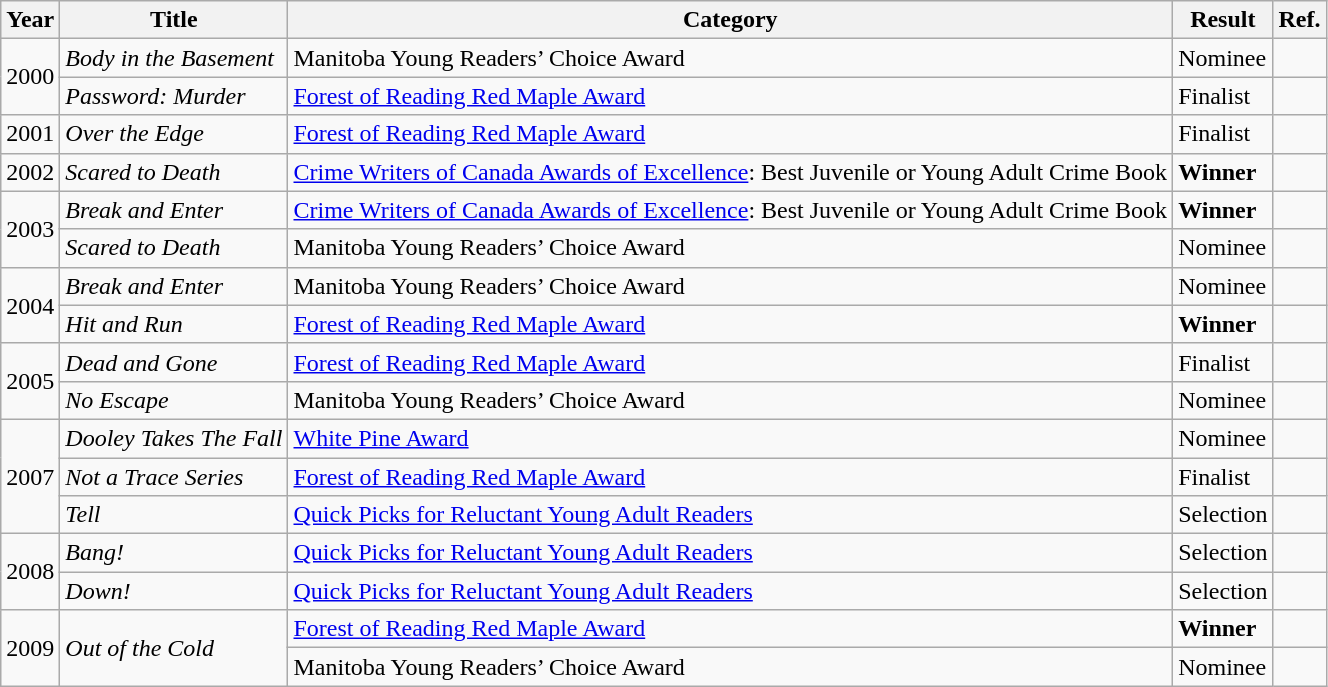<table class="wikitable sortable mw-collapsible">
<tr>
<th>Year</th>
<th>Title</th>
<th>Category</th>
<th>Result</th>
<th>Ref.</th>
</tr>
<tr>
<td rowspan="2">2000</td>
<td><em>Body in the Basement</em></td>
<td>Manitoba Young Readers’ Choice Award</td>
<td>Nominee</td>
<td></td>
</tr>
<tr>
<td><em>Password: Murder</em></td>
<td><a href='#'>Forest of Reading Red Maple Award</a></td>
<td>Finalist</td>
<td></td>
</tr>
<tr>
<td>2001</td>
<td><em>Over the Edge</em></td>
<td><a href='#'>Forest of Reading Red Maple Award</a></td>
<td>Finalist</td>
<td></td>
</tr>
<tr>
<td>2002</td>
<td><em>Scared to Death</em></td>
<td><a href='#'>Crime Writers of Canada Awards of Excellence</a>: Best Juvenile or Young Adult Crime Book</td>
<td><strong>Winner</strong></td>
<td></td>
</tr>
<tr>
<td rowspan="2">2003</td>
<td><em>Break and Enter</em></td>
<td><a href='#'>Crime Writers of Canada Awards of Excellence</a>: Best Juvenile or Young Adult Crime Book</td>
<td><strong>Winner</strong></td>
<td></td>
</tr>
<tr>
<td><em>Scared to Death</em></td>
<td>Manitoba Young Readers’ Choice Award</td>
<td>Nominee</td>
<td></td>
</tr>
<tr>
<td rowspan="2">2004</td>
<td><em>Break and Enter</em></td>
<td>Manitoba Young Readers’ Choice Award</td>
<td>Nominee</td>
<td></td>
</tr>
<tr>
<td><em>Hit and Run</em></td>
<td><a href='#'>Forest of Reading Red Maple Award</a></td>
<td><strong>Winner</strong></td>
<td></td>
</tr>
<tr>
<td rowspan="2">2005</td>
<td><em>Dead and Gone</em></td>
<td><a href='#'>Forest of Reading Red Maple Award</a></td>
<td>Finalist</td>
<td></td>
</tr>
<tr>
<td><em>No Escape</em></td>
<td>Manitoba Young Readers’ Choice Award</td>
<td>Nominee</td>
<td></td>
</tr>
<tr>
<td rowspan="3">2007</td>
<td><em>Dooley Takes The Fall</em></td>
<td><a href='#'>White Pine Award</a></td>
<td>Nominee</td>
<td></td>
</tr>
<tr>
<td><em>Not a Trace Series</em></td>
<td><a href='#'>Forest of Reading Red Maple Award</a></td>
<td>Finalist</td>
<td></td>
</tr>
<tr>
<td><em>Tell</em></td>
<td><a href='#'>Quick Picks for Reluctant Young Adult Readers</a></td>
<td>Selection</td>
<td></td>
</tr>
<tr>
<td rowspan="2">2008</td>
<td><em>Bang!</em></td>
<td><a href='#'>Quick Picks for Reluctant Young Adult Readers</a></td>
<td>Selection</td>
<td></td>
</tr>
<tr>
<td><em>Down!</em></td>
<td><a href='#'>Quick Picks for Reluctant Young Adult Readers</a></td>
<td>Selection</td>
<td></td>
</tr>
<tr>
<td rowspan="2">2009</td>
<td rowspan="2"><em>Out of the Cold</em></td>
<td><a href='#'>Forest of Reading Red Maple Award</a></td>
<td><strong>Winner</strong></td>
<td></td>
</tr>
<tr>
<td>Manitoba Young Readers’ Choice Award</td>
<td>Nominee</td>
<td></td>
</tr>
</table>
